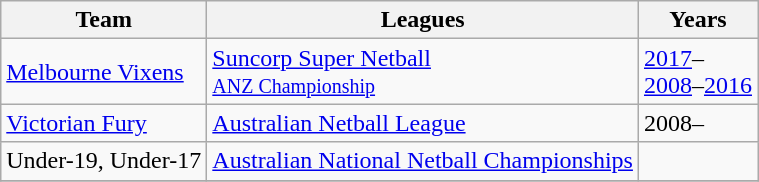<table class="wikitable collapsible">
<tr>
<th>Team</th>
<th>Leagues</th>
<th>Years</th>
</tr>
<tr>
<td><a href='#'>Melbourne Vixens</a></td>
<td><a href='#'>Suncorp Super Netball</a><br><small><a href='#'>ANZ Championship</a></small></td>
<td><a href='#'>2017</a>–<br><a href='#'>2008</a>–<a href='#'>2016</a></td>
</tr>
<tr>
<td><a href='#'>Victorian Fury</a></td>
<td><a href='#'>Australian Netball League</a></td>
<td>2008–</td>
</tr>
<tr>
<td>Under-19, Under-17 </td>
<td><a href='#'>Australian National Netball Championships</a></td>
<td></td>
</tr>
<tr>
</tr>
</table>
